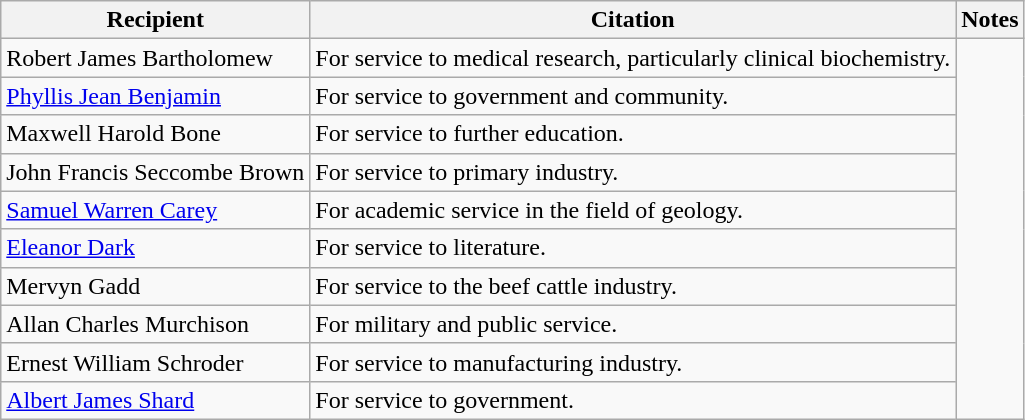<table class=wikitable>
<tr>
<th>Recipient</th>
<th>Citation</th>
<th>Notes</th>
</tr>
<tr>
<td> Robert James Bartholomew</td>
<td>For service to medical research, particularly clinical biochemistry.</td>
<td rowspan=10></td>
</tr>
<tr>
<td><a href='#'>Phyllis Jean Benjamin</a> </td>
<td>For service to government and community.</td>
</tr>
<tr>
<td>Maxwell Harold Bone</td>
<td>For service to further education.</td>
</tr>
<tr>
<td>John Francis Seccombe Brown </td>
<td>For service to primary industry.</td>
</tr>
<tr>
<td> <a href='#'>Samuel Warren Carey</a></td>
<td>For academic service in the field of geology.</td>
</tr>
<tr>
<td><a href='#'>Eleanor Dark</a></td>
<td>For service to literature.</td>
</tr>
<tr>
<td>Mervyn Gadd</td>
<td>For service to the beef cattle industry.</td>
</tr>
<tr>
<td> Allan Charles Murchison </td>
<td>For military and public service.</td>
</tr>
<tr>
<td>Ernest William Schroder</td>
<td>For service to manufacturing industry.</td>
</tr>
<tr>
<td><a href='#'>Albert James Shard</a></td>
<td>For service to government.</td>
</tr>
</table>
